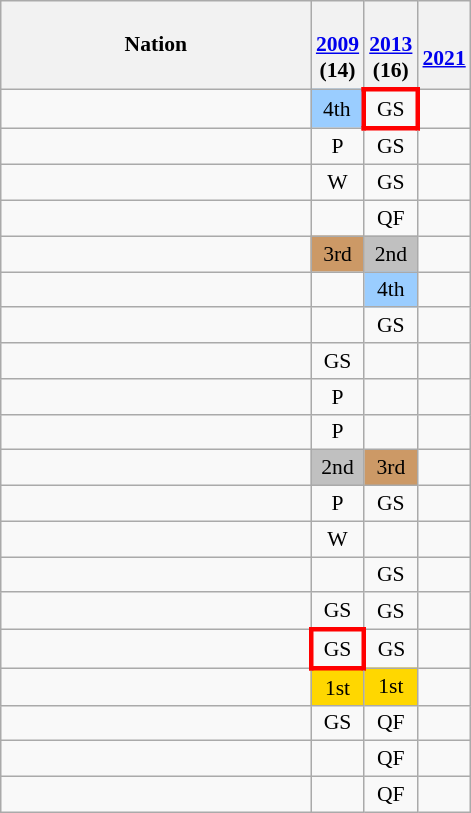<table class="wikitable" style="text-align:center; font-size:90%">
<tr>
<th width=200>Nation</th>
<th><br><a href='#'>2009</a><br>(14)</th>
<th><br><a href='#'>2013</a><br>(16)</th>
<th><br><a href='#'>2021</a><br></th>
</tr>
<tr>
<td align=left></td>
<td bgcolor=#9acdff>4th</td>
<td style="border: 3px solid red">GS</td>
<td></td>
</tr>
<tr>
<td align=left></td>
<td>P</td>
<td>GS</td>
<td></td>
</tr>
<tr>
<td align=left></td>
<td>W</td>
<td>GS</td>
<td></td>
</tr>
<tr>
<td align=left></td>
<td></td>
<td>QF</td>
<td></td>
</tr>
<tr>
<td align=left></td>
<td bgcolor=#cc9966>3rd</td>
<td bgcolor=silver>2nd</td>
<td></td>
</tr>
<tr>
<td align=left></td>
<td></td>
<td bgcolor=#9acdff>4th</td>
<td></td>
</tr>
<tr>
<td align=left></td>
<td></td>
<td>GS</td>
<td></td>
</tr>
<tr>
<td align=left></td>
<td>GS</td>
<td></td>
<td></td>
</tr>
<tr>
<td align=left></td>
<td>P</td>
<td></td>
<td></td>
</tr>
<tr>
<td align=left></td>
<td>P</td>
<td></td>
<td></td>
</tr>
<tr>
<td align=left></td>
<td bgcolor=silver>2nd</td>
<td bgcolor=#cc9966>3rd</td>
<td></td>
</tr>
<tr>
<td align=left></td>
<td>P</td>
<td>GS</td>
<td></td>
</tr>
<tr>
<td align=left></td>
<td>W</td>
<td></td>
<td></td>
</tr>
<tr>
<td align=left></td>
<td></td>
<td>GS</td>
<td></td>
</tr>
<tr>
<td align=left></td>
<td>GS</td>
<td>GS</td>
<td></td>
</tr>
<tr>
<td align=left></td>
<td style="border: 3px solid red">GS</td>
<td>GS</td>
<td></td>
</tr>
<tr>
<td align=left></td>
<td bgcolor=gold>1st</td>
<td bgcolor=gold>1st</td>
<td></td>
</tr>
<tr>
<td align=left></td>
<td>GS</td>
<td>QF</td>
<td></td>
</tr>
<tr>
<td align=left></td>
<td></td>
<td>QF</td>
<td></td>
</tr>
<tr>
<td align=left></td>
<td></td>
<td>QF</td>
<td></td>
</tr>
</table>
